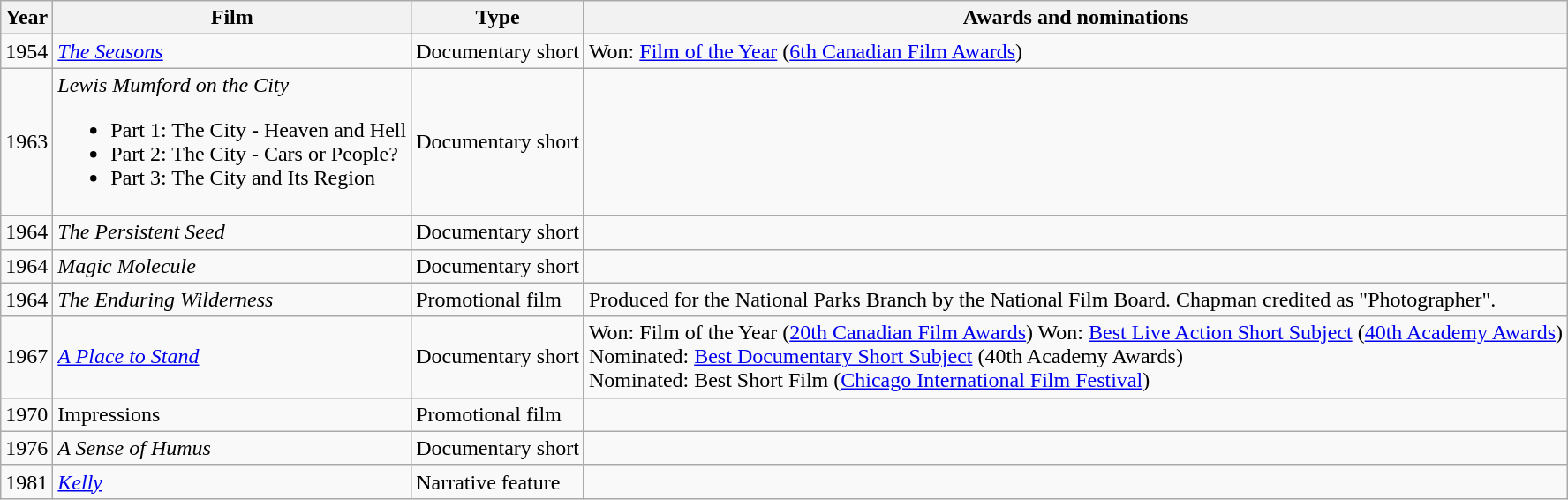<table class="wikitable">
<tr>
<th>Year</th>
<th>Film</th>
<th>Type</th>
<th>Awards and nominations</th>
</tr>
<tr>
<td>1954</td>
<td><em><a href='#'>The Seasons</a></em></td>
<td>Documentary short</td>
<td>Won: <a href='#'>Film of the Year</a> (<a href='#'>6th Canadian Film Awards</a>)</td>
</tr>
<tr>
<td>1963</td>
<td><em>Lewis Mumford on the City</em><br><ul><li>Part 1: The City - Heaven and Hell</li><li>Part 2: The City - Cars or People?</li><li>Part 3: The City and Its Region</li></ul></td>
<td>Documentary short</td>
<td></td>
</tr>
<tr>
<td>1964</td>
<td><em>The Persistent Seed</em></td>
<td>Documentary short</td>
<td></td>
</tr>
<tr>
<td>1964</td>
<td><em>Magic Molecule</em></td>
<td>Documentary short</td>
<td></td>
</tr>
<tr>
<td>1964</td>
<td><em>The Enduring Wilderness</em></td>
<td>Promotional film</td>
<td>Produced for the National Parks Branch by the National Film Board. Chapman credited as "Photographer".</td>
</tr>
<tr>
<td>1967</td>
<td><em><a href='#'>A Place to Stand</a></em></td>
<td>Documentary short</td>
<td>Won: Film of the Year (<a href='#'>20th Canadian Film Awards</a>) Won: <a href='#'>Best Live Action Short Subject</a> (<a href='#'>40th Academy Awards</a>)<br>Nominated: <a href='#'>Best Documentary Short Subject</a> (40th Academy Awards)<br>Nominated: Best Short Film (<a href='#'>Chicago International Film Festival</a>)</td>
</tr>
<tr>
<td>1970</td>
<td>Impressions</td>
<td>Promotional film</td>
<td></td>
</tr>
<tr>
<td>1976</td>
<td><em>A Sense of Humus</em></td>
<td>Documentary short</td>
<td></td>
</tr>
<tr>
<td>1981</td>
<td><em><a href='#'>Kelly</a></em></td>
<td>Narrative feature</td>
<td></td>
</tr>
</table>
